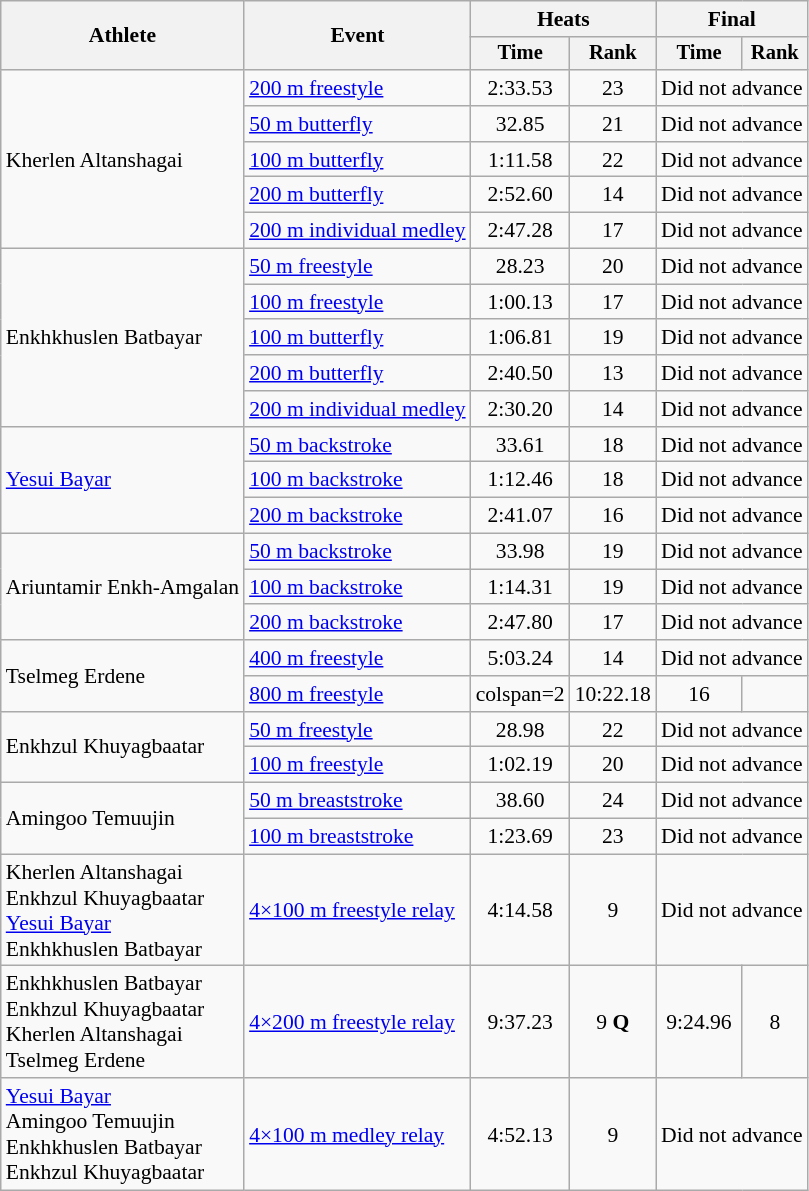<table class=wikitable style=font-size:90%;text-align:center>
<tr>
<th rowspan="2">Athlete</th>
<th rowspan="2">Event</th>
<th colspan="2">Heats</th>
<th colspan="2">Final</th>
</tr>
<tr style="font-size:95%">
<th>Time</th>
<th>Rank</th>
<th>Time</th>
<th>Rank</th>
</tr>
<tr>
<td align=left rowspan=5>Kherlen Altanshagai</td>
<td align=left><a href='#'>200 m freestyle</a></td>
<td>2:33.53</td>
<td>23</td>
<td colspan=2>Did not advance</td>
</tr>
<tr>
<td align=left><a href='#'>50 m butterfly</a></td>
<td>32.85</td>
<td>21</td>
<td colspan=2>Did not advance</td>
</tr>
<tr>
<td align=left><a href='#'>100 m butterfly</a></td>
<td>1:11.58</td>
<td>22</td>
<td colspan=2>Did not advance</td>
</tr>
<tr>
<td align=left><a href='#'>200 m butterfly</a></td>
<td>2:52.60</td>
<td>14</td>
<td colspan=2>Did not advance</td>
</tr>
<tr>
<td align=left><a href='#'>200 m individual medley</a></td>
<td>2:47.28</td>
<td>17</td>
<td colspan=2>Did not advance</td>
</tr>
<tr>
<td align=left rowspan=5>Enkhkhuslen Batbayar</td>
<td align=left><a href='#'>50 m freestyle</a></td>
<td>28.23</td>
<td>20</td>
<td colspan=2>Did not advance</td>
</tr>
<tr>
<td align=left><a href='#'>100 m freestyle</a></td>
<td>1:00.13</td>
<td>17</td>
<td colspan=2>Did not advance</td>
</tr>
<tr>
<td align=left><a href='#'>100 m butterfly</a></td>
<td>1:06.81</td>
<td>19</td>
<td colspan=2>Did not advance</td>
</tr>
<tr>
<td align=left><a href='#'>200 m butterfly</a></td>
<td>2:40.50</td>
<td>13</td>
<td colspan=2>Did not advance</td>
</tr>
<tr>
<td align=left><a href='#'>200 m individual medley</a></td>
<td>2:30.20</td>
<td>14</td>
<td colspan=2>Did not advance</td>
</tr>
<tr>
<td align=left rowspan=3><a href='#'>Yesui Bayar</a></td>
<td align=left><a href='#'>50 m backstroke</a></td>
<td>33.61</td>
<td>18</td>
<td colspan=2>Did not advance</td>
</tr>
<tr>
<td align=left><a href='#'>100 m backstroke</a></td>
<td>1:12.46</td>
<td>18</td>
<td colspan=2>Did not advance</td>
</tr>
<tr>
<td align=left><a href='#'>200 m backstroke</a></td>
<td>2:41.07</td>
<td>16</td>
<td colspan=2>Did not advance</td>
</tr>
<tr>
<td align=left rowspan=3>Ariuntamir Enkh-Amgalan</td>
<td align=left><a href='#'>50 m backstroke</a></td>
<td>33.98</td>
<td>19</td>
<td colspan=2>Did not advance</td>
</tr>
<tr>
<td align=left><a href='#'>100 m backstroke</a></td>
<td>1:14.31</td>
<td>19</td>
<td colspan=2>Did not advance</td>
</tr>
<tr>
<td align=left><a href='#'>200 m backstroke</a></td>
<td>2:47.80</td>
<td>17</td>
<td colspan=2>Did not advance</td>
</tr>
<tr>
<td align=left rowspan=2>Tselmeg Erdene</td>
<td align=left><a href='#'>400 m freestyle</a></td>
<td>5:03.24</td>
<td>14</td>
<td colspan=2>Did not advance</td>
</tr>
<tr>
<td align=left><a href='#'>800 m freestyle</a></td>
<td>colspan=2 </td>
<td>10:22.18</td>
<td>16</td>
</tr>
<tr>
<td align=left rowspan=2>Enkhzul Khuyagbaatar</td>
<td align=left><a href='#'>50 m freestyle</a></td>
<td>28.98</td>
<td>22</td>
<td colspan=2>Did not advance</td>
</tr>
<tr>
<td align=left><a href='#'>100 m freestyle</a></td>
<td>1:02.19</td>
<td>20</td>
<td colspan=2>Did not advance</td>
</tr>
<tr>
<td align=left rowspan=2>Amingoo Temuujin</td>
<td align=left><a href='#'>50 m breaststroke</a></td>
<td>38.60</td>
<td>24</td>
<td colspan=2>Did not advance</td>
</tr>
<tr>
<td align=left><a href='#'>100 m breaststroke</a></td>
<td>1:23.69</td>
<td>23</td>
<td colspan=2>Did not advance</td>
</tr>
<tr>
<td align=left>Kherlen Altanshagai<br>Enkhzul Khuyagbaatar<br><a href='#'>Yesui Bayar</a><br>Enkhkhuslen Batbayar</td>
<td align=left><a href='#'>4×100 m freestyle relay</a></td>
<td>4:14.58</td>
<td>9</td>
<td colspan=2>Did not advance</td>
</tr>
<tr>
<td align=left>Enkhkhuslen Batbayar<br>Enkhzul Khuyagbaatar<br>Kherlen Altanshagai<br>Tselmeg Erdene</td>
<td align=left><a href='#'>4×200 m freestyle relay</a></td>
<td>9:37.23</td>
<td>9 <strong>Q</strong></td>
<td>9:24.96</td>
<td>8</td>
</tr>
<tr>
<td align=left><a href='#'>Yesui Bayar</a><br>Amingoo Temuujin<br>Enkhkhuslen Batbayar<br>Enkhzul Khuyagbaatar</td>
<td align=left><a href='#'>4×100 m medley relay</a></td>
<td>4:52.13</td>
<td>9</td>
<td colspan=2>Did not advance</td>
</tr>
</table>
